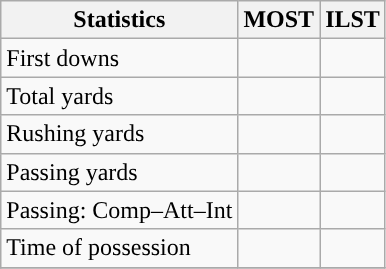<table class="wikitable" style="float: left;">
<tr>
<th>Statistics</th>
<th>MOST</th>
<th>ILST</th>
</tr>
<tr>
<td>First downs</td>
<td></td>
<td></td>
</tr>
<tr>
<td>Total yards</td>
<td></td>
<td></td>
</tr>
<tr>
<td>Rushing yards</td>
<td></td>
<td></td>
</tr>
<tr>
<td>Passing yards</td>
<td></td>
<td></td>
</tr>
<tr>
<td>Passing: Comp–Att–Int</td>
<td></td>
<td></td>
</tr>
<tr>
<td>Time of possession</td>
<td></td>
<td></td>
</tr>
<tr>
</tr>
</table>
